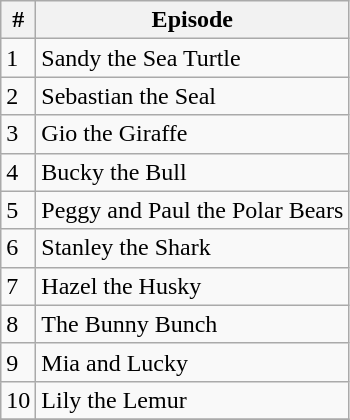<table class="wikitable sortable">
<tr>
<th>#</th>
<th>Episode</th>
</tr>
<tr>
<td>1</td>
<td>Sandy the Sea Turtle</td>
</tr>
<tr>
<td>2</td>
<td>Sebastian the Seal</td>
</tr>
<tr>
<td>3</td>
<td>Gio the Giraffe</td>
</tr>
<tr>
<td>4</td>
<td>Bucky the Bull</td>
</tr>
<tr>
<td>5</td>
<td>Peggy and Paul the Polar Bears</td>
</tr>
<tr>
<td>6</td>
<td>Stanley the Shark</td>
</tr>
<tr>
<td>7</td>
<td>Hazel the Husky</td>
</tr>
<tr>
<td>8</td>
<td>The Bunny Bunch</td>
</tr>
<tr>
<td>9</td>
<td>Mia and Lucky</td>
</tr>
<tr>
<td>10</td>
<td>Lily the Lemur</td>
</tr>
<tr>
</tr>
</table>
